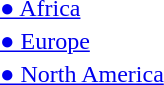<table>
<tr style="vertical-align:top">
<td rowspan="3"></td>
<td><br><table>
<tr>
<td><a href='#'>● Africa</a></td>
</tr>
<tr>
<td><a href='#'>● Europe</a></td>
</tr>
<tr>
<td><a href='#'>● North America</a></td>
</tr>
</table>
</td>
</tr>
</table>
